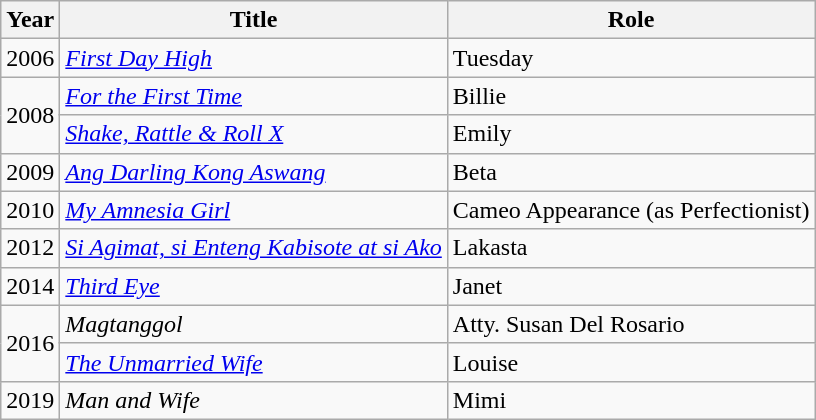<table class="wikitable sortable">
<tr>
<th>Year</th>
<th>Title</th>
<th>Role</th>
</tr>
<tr>
<td>2006</td>
<td><em><a href='#'>First Day High</a></em></td>
<td>Tuesday</td>
</tr>
<tr>
<td rowspan=2>2008</td>
<td><em><a href='#'>For the First Time</a></em></td>
<td>Billie</td>
</tr>
<tr>
<td><em><a href='#'>Shake, Rattle & Roll X</a></em></td>
<td>Emily</td>
</tr>
<tr>
<td>2009</td>
<td><em><a href='#'>Ang Darling Kong Aswang</a></em></td>
<td>Beta</td>
</tr>
<tr>
<td>2010</td>
<td><em><a href='#'>My Amnesia Girl</a></em></td>
<td>Cameo Appearance (as Perfectionist)</td>
</tr>
<tr>
<td>2012</td>
<td><em><a href='#'>Si Agimat, si Enteng Kabisote at si Ako</a></em></td>
<td>Lakasta</td>
</tr>
<tr>
<td>2014</td>
<td><em><a href='#'>Third Eye</a></em></td>
<td>Janet</td>
</tr>
<tr>
<td rowspan=2>2016</td>
<td><em>Magtanggol</em></td>
<td>Atty. Susan Del Rosario</td>
</tr>
<tr>
<td><em><a href='#'>The Unmarried Wife</a></em></td>
<td>Louise</td>
</tr>
<tr>
<td>2019</td>
<td><em>Man and Wife</em></td>
<td>Mimi</td>
</tr>
</table>
